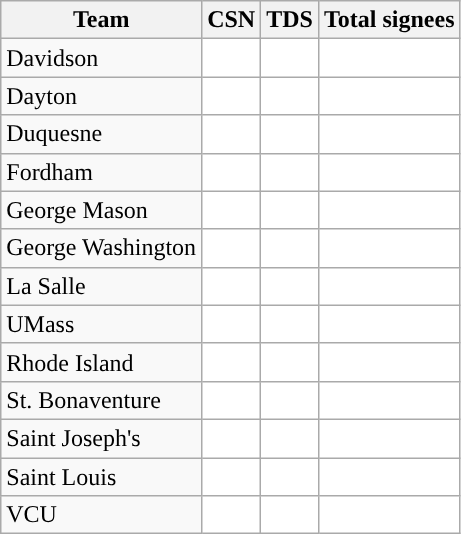<table class="wikitable sortable">
<tr>
<th>Team</th>
<th>CSN</th>
<th>TDS</th>
<th>Total signees</th>
</tr>
<tr>
<td>Davidson</td>
<td style="text-align:center; background:white"></td>
<td style="text-align:center; background:white"></td>
<td style="text-align:center; background:white"></td>
</tr>
<tr>
<td>Dayton</td>
<td style="text-align:center; background:white"></td>
<td style="text-align:center; background:white"></td>
<td style="text-align:center; background:white"></td>
</tr>
<tr>
<td>Duquesne</td>
<td style="text-align:center; background:white"></td>
<td style="text-align:center; background:white"></td>
<td style="text-align:center; background:white"></td>
</tr>
<tr>
<td>Fordham</td>
<td style="text-align:center; background:white"></td>
<td style="text-align:center; background:white"></td>
<td style="text-align:center; background:white"></td>
</tr>
<tr>
<td>George Mason</td>
<td style="text-align:center; background:white"></td>
<td style="text-align:center; background:white"></td>
<td style="text-align:center; background:white"></td>
</tr>
<tr>
<td>George Washington</td>
<td style="text-align:center; background:white"></td>
<td style="text-align:center; background:white"></td>
<td style="text-align:center; background:white"></td>
</tr>
<tr>
<td>La Salle</td>
<td style="text-align:center; background:white"></td>
<td style="text-align:center; background:white"></td>
<td style="text-align:center; background:white"></td>
</tr>
<tr>
<td>UMass</td>
<td style="text-align:center; background:white"></td>
<td style="text-align:center; background:white"></td>
<td style="text-align:center; background:white"></td>
</tr>
<tr>
<td>Rhode Island</td>
<td style="text-align:center; background:white"></td>
<td style="text-align:center; background:white"></td>
<td style="text-align:center; background:white"></td>
</tr>
<tr>
<td>St. Bonaventure</td>
<td style="text-align:center; background:white"></td>
<td style="text-align:center; background:white"></td>
<td style="text-align:center; background:white"></td>
</tr>
<tr>
<td>Saint Joseph's</td>
<td style="text-align:center; background:white"></td>
<td style="text-align:center; background:white"></td>
<td style="text-align:center; background:white"></td>
</tr>
<tr>
<td>Saint Louis</td>
<td style="text-align:center; background:white"></td>
<td style="text-align:center; background:white"></td>
<td style="text-align:center; background:white"></td>
</tr>
<tr>
<td>VCU</td>
<td style="text-align:center; background:white"></td>
<td style="text-align:center; background:white"></td>
<td style="text-align:center; background:white"></td>
</tr>
</table>
